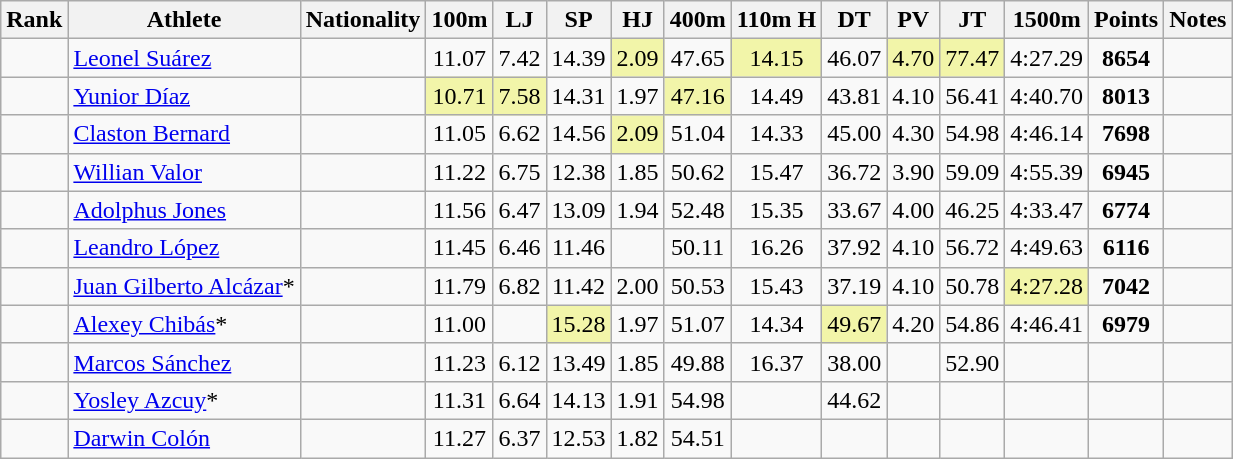<table class="wikitable sortable" style=" text-align:center;">
<tr>
<th>Rank</th>
<th>Athlete</th>
<th>Nationality</th>
<th>100m</th>
<th>LJ</th>
<th>SP</th>
<th>HJ</th>
<th>400m</th>
<th>110m H</th>
<th>DT</th>
<th>PV</th>
<th>JT</th>
<th>1500m</th>
<th>Points</th>
<th>Notes</th>
</tr>
<tr>
<td></td>
<td align=left><a href='#'>Leonel Suárez</a></td>
<td align=left></td>
<td>11.07</td>
<td>7.42</td>
<td>14.39</td>
<td bgcolor=#F2F5A9>2.09</td>
<td>47.65</td>
<td bgcolor=#F2F5A9>14.15</td>
<td>46.07</td>
<td bgcolor=#F2F5A9>4.70</td>
<td bgcolor=#F2F5A9>77.47</td>
<td>4:27.29</td>
<td><strong>8654</strong></td>
<td></td>
</tr>
<tr>
<td></td>
<td align=left><a href='#'>Yunior Díaz</a></td>
<td align=left></td>
<td bgcolor=#F2F5A9>10.71</td>
<td bgcolor=#F2F5A9>7.58</td>
<td>14.31</td>
<td>1.97</td>
<td bgcolor=#F2F5A9>47.16</td>
<td>14.49</td>
<td>43.81</td>
<td>4.10</td>
<td>56.41</td>
<td>4:40.70</td>
<td><strong>8013</strong></td>
<td></td>
</tr>
<tr>
<td></td>
<td align=left><a href='#'>Claston Bernard</a></td>
<td align=left></td>
<td>11.05</td>
<td>6.62</td>
<td>14.56</td>
<td bgcolor=#F2F5A9>2.09</td>
<td>51.04</td>
<td>14.33</td>
<td>45.00</td>
<td>4.30</td>
<td>54.98</td>
<td>4:46.14</td>
<td><strong>7698</strong></td>
<td></td>
</tr>
<tr>
<td></td>
<td align=left><a href='#'>Willian Valor</a></td>
<td align=left></td>
<td>11.22</td>
<td>6.75</td>
<td>12.38</td>
<td>1.85</td>
<td>50.62</td>
<td>15.47</td>
<td>36.72</td>
<td>3.90</td>
<td>59.09</td>
<td>4:55.39</td>
<td><strong>6945</strong></td>
<td></td>
</tr>
<tr>
<td></td>
<td align=left><a href='#'>Adolphus Jones</a></td>
<td align=left></td>
<td>11.56</td>
<td>6.47</td>
<td>13.09</td>
<td>1.94</td>
<td>52.48</td>
<td>15.35</td>
<td>33.67</td>
<td>4.00</td>
<td>46.25</td>
<td>4:33.47</td>
<td><strong>6774</strong></td>
<td></td>
</tr>
<tr>
<td></td>
<td align=left><a href='#'>Leandro López</a></td>
<td align=left></td>
<td>11.45</td>
<td>6.46</td>
<td>11.46</td>
<td></td>
<td>50.11</td>
<td>16.26</td>
<td>37.92</td>
<td>4.10</td>
<td>56.72</td>
<td>4:49.63</td>
<td><strong>6116</strong></td>
<td></td>
</tr>
<tr>
<td></td>
<td align=left><a href='#'>Juan Gilberto Alcázar</a>*</td>
<td align=left></td>
<td>11.79</td>
<td>6.82</td>
<td>11.42</td>
<td>2.00</td>
<td>50.53</td>
<td>15.43</td>
<td>37.19</td>
<td>4.10</td>
<td>50.78</td>
<td bgcolor=#F2F5A9>4:27.28</td>
<td><strong>7042</strong></td>
<td></td>
</tr>
<tr>
<td></td>
<td align=left><a href='#'>Alexey Chibás</a>*</td>
<td align=left></td>
<td>11.00</td>
<td></td>
<td bgcolor=#F2F5A9>15.28</td>
<td>1.97</td>
<td>51.07</td>
<td>14.34</td>
<td bgcolor=#F2F5A9>49.67</td>
<td>4.20</td>
<td>54.86</td>
<td>4:46.41</td>
<td><strong>6979</strong></td>
<td></td>
</tr>
<tr>
<td></td>
<td align=left><a href='#'>Marcos Sánchez</a></td>
<td align=left></td>
<td>11.23</td>
<td>6.12</td>
<td>13.49</td>
<td>1.85</td>
<td>49.88</td>
<td>16.37</td>
<td>38.00</td>
<td></td>
<td>52.90</td>
<td></td>
<td><strong></strong></td>
<td></td>
</tr>
<tr>
<td></td>
<td align=left><a href='#'>Yosley Azcuy</a>*</td>
<td align=left></td>
<td>11.31</td>
<td>6.64</td>
<td>14.13</td>
<td>1.91</td>
<td>54.98</td>
<td></td>
<td>44.62</td>
<td></td>
<td></td>
<td></td>
<td><strong></strong></td>
<td></td>
</tr>
<tr>
<td></td>
<td align=left><a href='#'>Darwin Colón</a></td>
<td align=left></td>
<td>11.27</td>
<td>6.37</td>
<td>12.53</td>
<td>1.82</td>
<td>54.51</td>
<td></td>
<td></td>
<td></td>
<td></td>
<td></td>
<td><strong></strong></td>
<td></td>
</tr>
</table>
